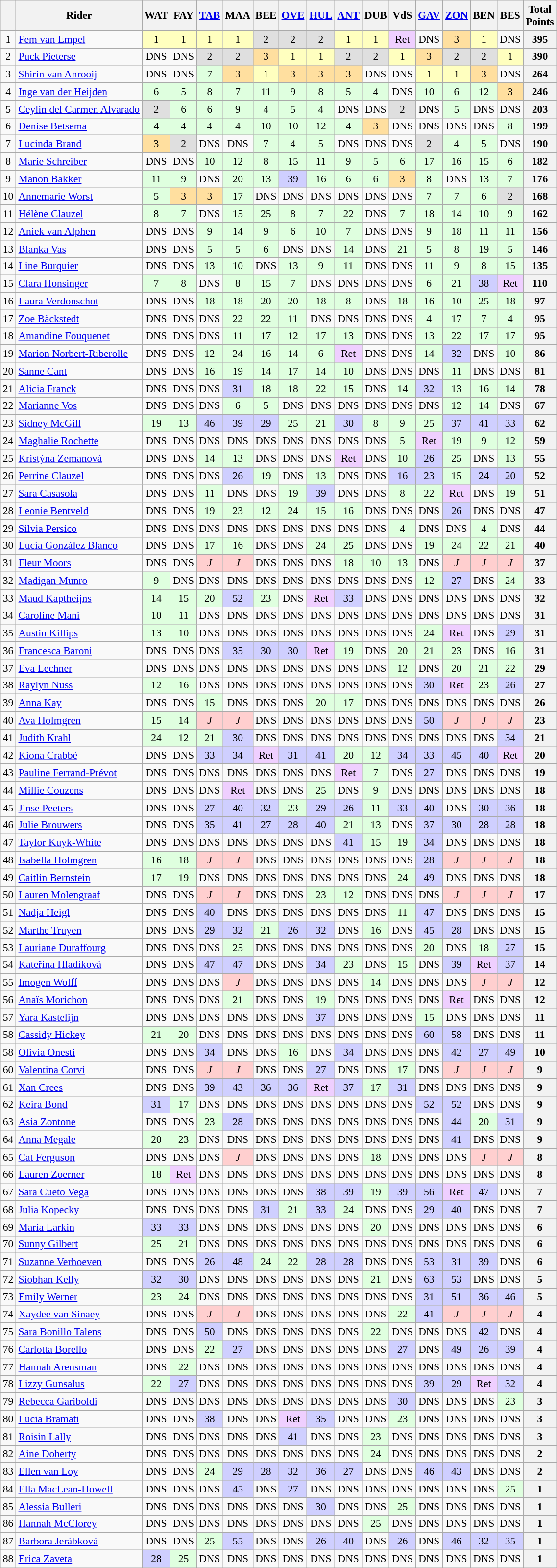<table class="wikitable" style="font-size: 90%; text-align:center">
<tr style="vertical-align:middle;">
<th style="vertical-align:middle"></th>
<th style="vertical-align:middle;background">Rider</th>
<th>WAT<br></th>
<th>FAY<br></th>
<th><a href='#'>TAB</a><br></th>
<th>MAA<br></th>
<th>BEE<br></th>
<th><a href='#'>OVE</a><br></th>
<th><a href='#'>HUL</a><br></th>
<th><a href='#'>ANT</a><br></th>
<th>DUB<br></th>
<th>VdS<br></th>
<th><a href='#'>GAV</a><br></th>
<th><a href='#'>ZON</a><br></th>
<th>BEN<br></th>
<th>BES<br></th>
<th align="center">Total<br>Points</th>
</tr>
<tr>
<td>1</td>
<td align=left> <a href='#'>Fem van Empel</a></td>
<td style="background-color:#ffffbf">1</td>
<td style="background-color:#ffffbf">1</td>
<td style="background-color:#ffffbf">1</td>
<td style="background-color:#ffffbf">1</td>
<td style="background-color:#dfdfdf">2</td>
<td style="background-color:#dfdfdf">2</td>
<td style="background-color:#dfdfdf">2</td>
<td style="background-color:#ffffbf">1</td>
<td style="background-color:#ffffbf">1</td>
<td style="background-color:#efcfff">Ret</td>
<td>DNS</td>
<td style="background-color:#ffdf9f">3</td>
<td style="background-color:#ffffbf">1</td>
<td>DNS</td>
<th>395</th>
</tr>
<tr>
<td>2</td>
<td align=left> <a href='#'>Puck Pieterse</a></td>
<td>DNS</td>
<td>DNS</td>
<td style="background-color:#dfdfdf">2</td>
<td style="background-color:#dfdfdf">2</td>
<td style="background-color:#ffdf9f">3</td>
<td style="background-color:#ffffbf">1</td>
<td style="background-color:#ffffbf">1</td>
<td style="background-color:#dfdfdf">2</td>
<td style="background-color:#dfdfdf">2</td>
<td style="background-color:#ffffbf">1</td>
<td style="background-color:#ffdf9f">3</td>
<td style="background-color:#dfdfdf">2</td>
<td style="background-color:#dfdfdf">2</td>
<td style="background-color:#ffffbf">1</td>
<th>390</th>
</tr>
<tr>
<td>3</td>
<td align=left> <a href='#'>Shirin van Anrooij</a></td>
<td>DNS</td>
<td>DNS</td>
<td style="background-color:#dfffdf">7</td>
<td style="background-color:#ffdf9f">3</td>
<td style="background-color:#ffffbf">1</td>
<td style="background-color:#ffdf9f">3</td>
<td style="background-color:#ffdf9f">3</td>
<td style="background-color:#ffdf9f">3</td>
<td>DNS</td>
<td>DNS</td>
<td style="background-color:#ffffbf">1</td>
<td style="background-color:#ffffbf">1</td>
<td style="background-color:#ffdf9f">3</td>
<td>DNS</td>
<th>264</th>
</tr>
<tr>
<td>4</td>
<td align=left> <a href='#'>Inge van der Heijden</a></td>
<td style="background-color:#dfffdf">6</td>
<td style="background-color:#dfffdf">5</td>
<td style="background-color:#dfffdf">8</td>
<td style="background-color:#dfffdf">7</td>
<td style="background-color:#dfffdf">11</td>
<td style="background-color:#dfffdf">9</td>
<td style="background-color:#dfffdf">8</td>
<td style="background-color:#dfffdf">5</td>
<td style="background-color:#dfffdf">4</td>
<td>DNS</td>
<td style="background-color:#dfffdf">10</td>
<td style="background-color:#dfffdf">6</td>
<td style="background-color:#dfffdf">12</td>
<td style="background-color:#ffdf9f">3</td>
<th>246</th>
</tr>
<tr>
<td>5</td>
<td align=left> <a href='#'>Ceylin del Carmen Alvarado</a></td>
<td style="background-color:#dfdfdf">2</td>
<td style="background-color:#dfffdf">6</td>
<td style="background-color:#dfffdf">6</td>
<td style="background-color:#dfffdf">9</td>
<td style="background-color:#dfffdf">4</td>
<td style="background-color:#dfffdf">5</td>
<td style="background-color:#dfffdf">4</td>
<td>DNS</td>
<td>DNS</td>
<td style="background-color:#dfdfdf">2</td>
<td>DNS</td>
<td style="background-color:#dfffdf">5</td>
<td>DNS</td>
<td>DNS</td>
<th>203</th>
</tr>
<tr>
<td>6</td>
<td align=left> <a href='#'>Denise Betsema</a></td>
<td style="background-color:#dfffdf">4</td>
<td style="background-color:#dfffdf">4</td>
<td style="background-color:#dfffdf">4</td>
<td style="background-color:#dfffdf">4</td>
<td style="background-color:#dfffdf">10</td>
<td style="background-color:#dfffdf">10</td>
<td style="background-color:#dfffdf">12</td>
<td style="background-color:#dfffdf">4</td>
<td style="background-color:#ffdf9f">3</td>
<td>DNS</td>
<td>DNS</td>
<td>DNS</td>
<td>DNS</td>
<td style="background-color:#dfffdf">8</td>
<th>199</th>
</tr>
<tr>
<td>7</td>
<td align=left> <a href='#'>Lucinda Brand</a></td>
<td style="background-color:#ffdf9f">3</td>
<td style="background-color:#dfdfdf">2</td>
<td>DNS</td>
<td>DNS</td>
<td style="background-color:#dfffdf">7</td>
<td style="background-color:#dfffdf">4</td>
<td style="background-color:#dfffdf">5</td>
<td>DNS</td>
<td>DNS</td>
<td>DNS</td>
<td style="background-color:#dfdfdf">2</td>
<td style="background-color:#dfffdf">4</td>
<td style="background-color:#dfffdf">5</td>
<td>DNS</td>
<th>190</th>
</tr>
<tr>
<td>8</td>
<td align=left> <a href='#'>Marie Schreiber</a></td>
<td>DNS</td>
<td>DNS</td>
<td style="background-color:#dfffdf">10</td>
<td style="background-color:#dfffdf">12</td>
<td style="background-color:#dfffdf">8</td>
<td style="background-color:#dfffdf">15</td>
<td style="background-color:#dfffdf">11</td>
<td style="background-color:#dfffdf">9</td>
<td style="background-color:#dfffdf">5</td>
<td style="background-color:#dfffdf">6</td>
<td style="background-color:#dfffdf">17</td>
<td style="background-color:#dfffdf">16</td>
<td style="background-color:#dfffdf">15</td>
<td style="background-color:#dfffdf">6</td>
<th>182</th>
</tr>
<tr>
<td>9</td>
<td align=left> <a href='#'>Manon Bakker</a></td>
<td style="background-color:#dfffdf">11</td>
<td style="background-color:#dfffdf">9</td>
<td>DNS</td>
<td style="background-color:#dfffdf">20</td>
<td style="background-color:#dfffdf">13</td>
<td style="background-color:#CFCFFF">39</td>
<td style="background-color:#dfffdf">16</td>
<td style="background-color:#dfffdf">6</td>
<td style="background-color:#dfffdf">6</td>
<td style="background-color:#ffdf9f">3</td>
<td style="background-color:#dfffdf">8</td>
<td>DNS</td>
<td style="background-color:#dfffdf">13</td>
<td style="background-color:#dfffdf">7</td>
<th>176</th>
</tr>
<tr>
<td>10</td>
<td align=left> <a href='#'>Annemarie Worst</a></td>
<td style="background-color:#dfffdf">5</td>
<td style="background-color:#ffdf9f">3</td>
<td style="background-color:#ffdf9f">3</td>
<td style="background-color:#dfffdf">17</td>
<td>DNS</td>
<td>DNS</td>
<td>DNS</td>
<td>DNS</td>
<td>DNS</td>
<td>DNS</td>
<td style="background-color:#dfffdf">7</td>
<td style="background-color:#dfffdf">7</td>
<td style="background-color:#dfffdf">6</td>
<td style="background-color:#dfdfdf">2</td>
<th>168</th>
</tr>
<tr>
<td>11</td>
<td align=left> <a href='#'>Hélène Clauzel</a></td>
<td style="background-color:#dfffdf">8</td>
<td style="background-color:#dfffdf">7</td>
<td>DNS</td>
<td style="background-color:#dfffdf">15</td>
<td style="background-color:#dfffdf">25</td>
<td style="background-color:#dfffdf">8</td>
<td style="background-color:#dfffdf">7</td>
<td style="background-color:#dfffdf">22</td>
<td>DNS</td>
<td style="background-color:#dfffdf">7</td>
<td style="background-color:#dfffdf">18</td>
<td style="background-color:#dfffdf">14</td>
<td style="background-color:#dfffdf">10</td>
<td style="background-color:#dfffdf">9</td>
<th>162</th>
</tr>
<tr>
<td>12</td>
<td align=left> <a href='#'>Aniek van Alphen</a></td>
<td>DNS</td>
<td>DNS</td>
<td style="background-color:#dfffdf">9</td>
<td style="background-color:#dfffdf">14</td>
<td style="background-color:#dfffdf">9</td>
<td style="background-color:#dfffdf">6</td>
<td style="background-color:#dfffdf">10</td>
<td style="background-color:#dfffdf">7</td>
<td>DNS</td>
<td>DNS</td>
<td style="background-color:#dfffdf">9</td>
<td style="background-color:#dfffdf">18</td>
<td style="background-color:#dfffdf">11</td>
<td style="background-color:#dfffdf">11</td>
<th>156</th>
</tr>
<tr>
<td>13</td>
<td align=left> <a href='#'>Blanka Vas</a></td>
<td>DNS</td>
<td>DNS</td>
<td style="background-color:#dfffdf">5</td>
<td style="background-color:#dfffdf">5</td>
<td style="background-color:#dfffdf">6</td>
<td>DNS</td>
<td>DNS</td>
<td style="background-color:#dfffdf">14</td>
<td>DNS</td>
<td style="background-color:#dfffdf">21</td>
<td style="background-color:#dfffdf">5</td>
<td style="background-color:#dfffdf">8</td>
<td style="background-color:#dfffdf">19</td>
<td style="background-color:#dfffdf">5</td>
<th>146</th>
</tr>
<tr>
<td>14</td>
<td align=left> <a href='#'>Line Burquier</a></td>
<td>DNS</td>
<td>DNS</td>
<td style="background-color:#dfffdf">13</td>
<td style="background-color:#dfffdf">10</td>
<td>DNS</td>
<td style="background-color:#dfffdf">13</td>
<td style="background-color:#dfffdf">9</td>
<td style="background-color:#dfffdf">11</td>
<td>DNS</td>
<td>DNS</td>
<td style="background-color:#dfffdf">11</td>
<td style="background-color:#dfffdf">9</td>
<td style="background-color:#dfffdf">8</td>
<td style="background-color:#dfffdf">15</td>
<th>135</th>
</tr>
<tr>
<td>15</td>
<td align=left> <a href='#'>Clara Honsinger</a></td>
<td style="background-color:#dfffdf">7</td>
<td style="background-color:#dfffdf">8</td>
<td>DNS</td>
<td style="background-color:#dfffdf">8</td>
<td style="background-color:#dfffdf">15</td>
<td style="background-color:#dfffdf">7</td>
<td>DNS</td>
<td>DNS</td>
<td>DNS</td>
<td>DNS</td>
<td style="background-color:#dfffdf">6</td>
<td style="background-color:#dfffdf">21</td>
<td style="background-color:#CFCFFF">38</td>
<td style="background-color:#efcfff">Ret</td>
<th>110</th>
</tr>
<tr>
<td>16</td>
<td align=left> <a href='#'>Laura Verdonschot</a></td>
<td>DNS</td>
<td>DNS</td>
<td style="background-color:#dfffdf">18</td>
<td style="background-color:#dfffdf">18</td>
<td style="background-color:#dfffdf">20</td>
<td style="background-color:#dfffdf">20</td>
<td style="background-color:#dfffdf">18</td>
<td style="background-color:#dfffdf">8</td>
<td>DNS</td>
<td style="background-color:#dfffdf">18</td>
<td style="background-color:#dfffdf">16</td>
<td style="background-color:#dfffdf">10</td>
<td style="background-color:#dfffdf">25</td>
<td style="background-color:#dfffdf">18</td>
<th>97</th>
</tr>
<tr>
<td>17</td>
<td align=left> <a href='#'>Zoe Bäckstedt</a></td>
<td>DNS</td>
<td>DNS</td>
<td>DNS</td>
<td style="background-color:#dfffdf">22</td>
<td style="background-color:#dfffdf">22</td>
<td style="background-color:#dfffdf">11</td>
<td>DNS</td>
<td>DNS</td>
<td>DNS</td>
<td>DNS</td>
<td style="background-color:#dfffdf">4</td>
<td style="background-color:#dfffdf">17</td>
<td style="background-color:#dfffdf">7</td>
<td style="background-color:#dfffdf">4</td>
<th>95</th>
</tr>
<tr>
<td>18</td>
<td align=left> <a href='#'>Amandine Fouquenet</a></td>
<td>DNS</td>
<td>DNS</td>
<td>DNS</td>
<td style="background-color:#dfffdf">11</td>
<td style="background-color:#dfffdf">17</td>
<td style="background-color:#dfffdf">12</td>
<td style="background-color:#dfffdf">17</td>
<td style="background-color:#dfffdf">13</td>
<td>DNS</td>
<td>DNS</td>
<td style="background-color:#dfffdf">13</td>
<td style="background-color:#dfffdf">22</td>
<td style="background-color:#dfffdf">17</td>
<td style="background-color:#dfffdf">17</td>
<th>95</th>
</tr>
<tr>
<td>19</td>
<td align=left> <a href='#'>Marion Norbert-Riberolle</a></td>
<td>DNS</td>
<td>DNS</td>
<td style="background-color:#dfffdf">12</td>
<td style="background-color:#dfffdf">24</td>
<td style="background-color:#dfffdf">16</td>
<td style="background-color:#dfffdf">14</td>
<td style="background-color:#dfffdf">6</td>
<td style="background-color:#efcfff">Ret</td>
<td>DNS</td>
<td>DNS</td>
<td style="background-color:#dfffdf">14</td>
<td style="background-color:#CFCFFF">32</td>
<td>DNS</td>
<td style="background-color:#dfffdf">10</td>
<th>86</th>
</tr>
<tr>
<td>20</td>
<td align=left> <a href='#'>Sanne Cant</a></td>
<td>DNS</td>
<td>DNS</td>
<td style="background-color:#dfffdf">16</td>
<td style="background-color:#dfffdf">19</td>
<td style="background-color:#dfffdf">14</td>
<td style="background-color:#dfffdf">17</td>
<td style="background-color:#dfffdf">14</td>
<td style="background-color:#dfffdf">10</td>
<td>DNS</td>
<td>DNS</td>
<td>DNS</td>
<td style="background-color:#dfffdf">11</td>
<td>DNS</td>
<td>DNS</td>
<th>81</th>
</tr>
<tr>
<td>21</td>
<td align=left> <a href='#'>Alicia Franck</a></td>
<td>DNS</td>
<td>DNS</td>
<td>DNS</td>
<td style="background-color:#CFCFFF">31</td>
<td style="background-color:#dfffdf">18</td>
<td style="background-color:#dfffdf">18</td>
<td style="background-color:#dfffdf">22</td>
<td style="background-color:#dfffdf">15</td>
<td>DNS</td>
<td style="background-color:#dfffdf">14</td>
<td style="background-color:#CFCFFF">32</td>
<td style="background-color:#dfffdf">13</td>
<td style="background-color:#dfffdf">16</td>
<td style="background-color:#dfffdf">14</td>
<th>78</th>
</tr>
<tr>
<td>22</td>
<td align=left> <a href='#'>Marianne Vos</a></td>
<td>DNS</td>
<td>DNS</td>
<td>DNS</td>
<td style="background-color:#dfffdf">6</td>
<td style="background-color:#dfffdf">5</td>
<td>DNS</td>
<td>DNS</td>
<td>DNS</td>
<td>DNS</td>
<td>DNS</td>
<td>DNS</td>
<td style="background-color:#dfffdf">12</td>
<td style="background-color:#dfffdf">14</td>
<td>DNS</td>
<th>67</th>
</tr>
<tr>
<td>23</td>
<td align=left> <a href='#'>Sidney McGill</a></td>
<td style="background-color:#dfffdf">19</td>
<td style="background-color:#dfffdf">13</td>
<td style="background-color:#CFCFFF">46</td>
<td style="background-color:#CFCFFF">39</td>
<td style="background-color:#CFCFFF">29</td>
<td style="background-color:#dfffdf">25</td>
<td style="background-color:#dfffdf">21</td>
<td style="background-color:#CFCFFF">30</td>
<td style="background-color:#dfffdf">8</td>
<td style="background-color:#dfffdf">9</td>
<td style="background-color:#dfffdf">25</td>
<td style="background-color:#CFCFFF">37</td>
<td style="background-color:#CFCFFF">41</td>
<td style="background-color:#CFCFFF">33</td>
<th>62</th>
</tr>
<tr>
<td>24</td>
<td align=left> <a href='#'>Maghalie Rochette</a></td>
<td>DNS</td>
<td>DNS</td>
<td>DNS</td>
<td>DNS</td>
<td>DNS</td>
<td>DNS</td>
<td>DNS</td>
<td>DNS</td>
<td>DNS</td>
<td style="background-color:#dfffdf">5</td>
<td style="background-color:#efcfff">Ret</td>
<td style="background-color:#dfffdf">19</td>
<td style="background-color:#dfffdf">9</td>
<td style="background-color:#dfffdf">12</td>
<th>59</th>
</tr>
<tr>
<td>25</td>
<td align=left> <a href='#'>Kristýna Zemanová</a></td>
<td>DNS</td>
<td>DNS</td>
<td style="background-color:#dfffdf">14</td>
<td style="background-color:#dfffdf">13</td>
<td>DNS</td>
<td>DNS</td>
<td>DNS</td>
<td style="background-color:#efcfff">Ret</td>
<td>DNS</td>
<td style="background-color:#dfffdf">10</td>
<td style="background-color:#CFCFFF">26</td>
<td style="background-color:#dfffdf">25</td>
<td>DNS</td>
<td style="background-color:#dfffdf">13</td>
<th>55</th>
</tr>
<tr>
<td>26</td>
<td align=left> <a href='#'>Perrine Clauzel</a></td>
<td>DNS</td>
<td>DNS</td>
<td>DNS</td>
<td style="background-color:#CFCFFF">26</td>
<td style="background-color:#dfffdf">19</td>
<td>DNS</td>
<td style="background-color:#dfffdf">13</td>
<td>DNS</td>
<td>DNS</td>
<td style="background-color:#CFCFFF">16</td>
<td style="background-color:#CFCFFF">23</td>
<td style="background-color:#dfffdf">15</td>
<td style="background-color:#CFCFFF">24</td>
<td style="background-color:#CFCFFF">20</td>
<th>52</th>
</tr>
<tr>
<td>27</td>
<td align=left> <a href='#'>Sara Casasola</a></td>
<td>DNS</td>
<td>DNS</td>
<td style="background-color:#dfffdf">11</td>
<td>DNS</td>
<td>DNS</td>
<td style="background-color:#dfffdf">19</td>
<td style="background-color:#CFCFFF">39</td>
<td>DNS</td>
<td>DNS</td>
<td style="background-color:#dfffdf">8</td>
<td style="background-color:#dfffdf">22</td>
<td style="background-color:#efcfff">Ret</td>
<td>DNS</td>
<td style="background-color:#dfffdf">19</td>
<th>51</th>
</tr>
<tr>
<td>28</td>
<td align=left> <a href='#'>Leonie Bentveld</a></td>
<td>DNS</td>
<td>DNS</td>
<td style="background-color:#dfffdf">19</td>
<td style="background-color:#dfffdf">23</td>
<td style="background-color:#dfffdf">12</td>
<td style="background-color:#dfffdf">24</td>
<td style="background-color:#dfffdf">15</td>
<td style="background-color:#dfffdf">16</td>
<td>DNS</td>
<td>DNS</td>
<td>DNS</td>
<td style="background-color:#CFCFFF">26</td>
<td>DNS</td>
<td>DNS</td>
<th>47</th>
</tr>
<tr>
<td>29</td>
<td align=left> <a href='#'>Silvia Persico</a></td>
<td>DNS</td>
<td>DNS</td>
<td>DNS</td>
<td>DNS</td>
<td>DNS</td>
<td>DNS</td>
<td>DNS</td>
<td>DNS</td>
<td>DNS</td>
<td style="background-color:#dfffdf">4</td>
<td>DNS</td>
<td>DNS</td>
<td style="background-color:#dfffdf">4</td>
<td>DNS</td>
<th>44</th>
</tr>
<tr>
<td>30</td>
<td align=left> <a href='#'>Lucía González Blanco</a></td>
<td>DNS</td>
<td>DNS</td>
<td style="background-color:#dfffdf">17</td>
<td style="background-color:#dfffdf">16</td>
<td>DNS</td>
<td>DNS</td>
<td style="background-color:#dfffdf">24</td>
<td style="background-color:#dfffdf">25</td>
<td>DNS</td>
<td>DNS</td>
<td style="background-color:#dfffdf">19</td>
<td style="background-color:#dfffdf">24</td>
<td style="background-color:#dfffdf">22</td>
<td style="background-color:#dfffdf">21</td>
<th>40</th>
</tr>
<tr>
<td>31</td>
<td align=left> <a href='#'>Fleur Moors</a></td>
<td>DNS</td>
<td>DNS</td>
<td style="background-color:#FFCFCF"><em>J</em></td>
<td style="background-color:#FFCFCF"><em>J</em></td>
<td>DNS</td>
<td>DNS</td>
<td>DNS</td>
<td style="background-color:#dfffdf">18</td>
<td style="background-color:#dfffdf">10</td>
<td style="background-color:#dfffdf">13</td>
<td>DNS</td>
<td style="background-color:#FFCFCF"><em>J</em></td>
<td style="background-color:#FFCFCF"><em>J</em></td>
<td style="background-color:#FFCFCF"><em>J</em></td>
<th>37</th>
</tr>
<tr>
<td>32</td>
<td align=left> <a href='#'>Madigan Munro</a></td>
<td style="background-color:#dfffdf">9</td>
<td>DNS</td>
<td>DNS</td>
<td>DNS</td>
<td>DNS</td>
<td>DNS</td>
<td>DNS</td>
<td>DNS</td>
<td>DNS</td>
<td>DNS</td>
<td style="background-color:#dfffdf">12</td>
<td style="background-color:#CFCFFF">27</td>
<td>DNS</td>
<td style="background-color:#dfffdf">24</td>
<th>33</th>
</tr>
<tr>
<td>33</td>
<td align=left> <a href='#'>Maud Kaptheijns</a></td>
<td style="background-color:#dfffdf">14</td>
<td style="background-color:#dfffdf">15</td>
<td style="background-color:#dfffdf">20</td>
<td style="background-color:#CFCFFF">52</td>
<td style="background-color:#dfffdf">23</td>
<td>DNS</td>
<td style="background-color:#efcfff">Ret</td>
<td style="background-color:#CFCFFF">33</td>
<td>DNS</td>
<td>DNS</td>
<td>DNS</td>
<td>DNS</td>
<td>DNS</td>
<td>DNS</td>
<th>32</th>
</tr>
<tr>
<td>34</td>
<td align=left> <a href='#'>Caroline Mani</a></td>
<td style="background-color:#dfffdf">10</td>
<td style="background-color:#dfffdf">11</td>
<td>DNS</td>
<td>DNS</td>
<td>DNS</td>
<td>DNS</td>
<td>DNS</td>
<td>DNS</td>
<td>DNS</td>
<td>DNS</td>
<td>DNS</td>
<td>DNS</td>
<td>DNS</td>
<td>DNS</td>
<th>31</th>
</tr>
<tr>
<td>35</td>
<td align=left> <a href='#'>Austin Killips</a></td>
<td style="background-color:#dfffdf">13</td>
<td style="background-color:#dfffdf">10</td>
<td>DNS</td>
<td>DNS</td>
<td>DNS</td>
<td>DNS</td>
<td>DNS</td>
<td>DNS</td>
<td>DNS</td>
<td>DNS</td>
<td style="background-color:#dfffdf">24</td>
<td style="background-color:#efcfff">Ret</td>
<td>DNS</td>
<td style="background-color:#CFCFFF">29</td>
<th>31</th>
</tr>
<tr>
<td>36</td>
<td align=left> <a href='#'>Francesca Baroni</a></td>
<td>DNS</td>
<td>DNS</td>
<td>DNS</td>
<td style="background-color:#CFCFFF">35</td>
<td style="background-color:#CFCFFF">30</td>
<td style="background-color:#CFCFFF">30</td>
<td style="background-color:#efcfff">Ret</td>
<td style="background-color:#dfffdf">19</td>
<td>DNS</td>
<td style="background-color:#dfffdf">20</td>
<td style="background-color:#dfffdf">21</td>
<td style="background-color:#dfffdf">23</td>
<td>DNS</td>
<td style="background-color:#dfffdf">16</td>
<th>31</th>
</tr>
<tr>
<td>37</td>
<td align=left> <a href='#'>Eva Lechner</a></td>
<td>DNS</td>
<td>DNS</td>
<td>DNS</td>
<td>DNS</td>
<td>DNS</td>
<td>DNS</td>
<td>DNS</td>
<td>DNS</td>
<td>DNS</td>
<td style="background-color:#dfffdf">12</td>
<td>DNS</td>
<td style="background-color:#dfffdf">20</td>
<td style="background-color:#dfffdf">21</td>
<td style="background-color:#dfffdf">22</td>
<th>29</th>
</tr>
<tr>
<td>38</td>
<td align=left> <a href='#'>Raylyn Nuss</a></td>
<td style="background-color:#dfffdf">12</td>
<td style="background-color:#dfffdf">16</td>
<td>DNS</td>
<td>DNS</td>
<td>DNS</td>
<td>DNS</td>
<td>DNS</td>
<td>DNS</td>
<td>DNS</td>
<td>DNS</td>
<td style="background-color:#CFCFFF">30</td>
<td style="background-color:#efcfff">Ret</td>
<td style="background-color:#dfffdf">23</td>
<td style="background-color:#CFCFFF">26</td>
<th>27</th>
</tr>
<tr>
<td>39</td>
<td align=left> <a href='#'>Anna Kay</a></td>
<td>DNS</td>
<td>DNS</td>
<td style="background-color:#dfffdf">15</td>
<td>DNS</td>
<td>DNS</td>
<td>DNS</td>
<td style="background-color:#dfffdf">20</td>
<td style="background-color:#dfffdf">17</td>
<td>DNS</td>
<td>DNS</td>
<td>DNS</td>
<td>DNS</td>
<td>DNS</td>
<td>DNS</td>
<th>26</th>
</tr>
<tr>
<td>40</td>
<td align=left> <a href='#'>Ava Holmgren</a></td>
<td style="background-color:#dfffdf">15</td>
<td style="background-color:#dfffdf">14</td>
<td style="background-color:#FFCFCF"><em>J</em></td>
<td style="background-color:#FFCFCF"><em>J</em></td>
<td>DNS</td>
<td>DNS</td>
<td>DNS</td>
<td>DNS</td>
<td>DNS</td>
<td>DNS</td>
<td style="background-color:#CFCFFF">50</td>
<td style="background-color:#FFCFCF"><em>J</em></td>
<td style="background-color:#FFCFCF"><em>J</em></td>
<td style="background-color:#FFCFCF"><em>J</em></td>
<th>23</th>
</tr>
<tr>
<td>41</td>
<td align=left> <a href='#'>Judith Krahl</a></td>
<td style="background-color:#dfffdf">24</td>
<td style="background-color:#dfffdf">12</td>
<td style="background-color:#dfffdf">21</td>
<td style="background-color:#CFCFFF">30</td>
<td>DNS</td>
<td>DNS</td>
<td>DNS</td>
<td>DNS</td>
<td>DNS</td>
<td>DNS</td>
<td>DNS</td>
<td>DNS</td>
<td>DNS</td>
<td style="background-color:#CFCFFF">34</td>
<th>21</th>
</tr>
<tr>
<td>42</td>
<td align=left> <a href='#'>Kiona Crabbé</a></td>
<td>DNS</td>
<td>DNS</td>
<td style="background-color:#CFCFFF">33</td>
<td style="background-color:#CFCFFF">34</td>
<td style="background-color:#efcfff">Ret</td>
<td style="background-color:#CFCFFF">31</td>
<td style="background-color:#CFCFFF">41</td>
<td style="background-color:#dfffdf">20</td>
<td style="background-color:#dfffdf">12</td>
<td style="background-color:#CFCFFF">34</td>
<td style="background-color:#CFCFFF">33</td>
<td style="background-color:#CFCFFF">45</td>
<td style="background-color:#CFCFFF">40</td>
<td style="background-color:#efcfff">Ret</td>
<th>20</th>
</tr>
<tr>
<td>43</td>
<td align=left> <a href='#'>Pauline Ferrand-Prévot</a></td>
<td>DNS</td>
<td>DNS</td>
<td>DNS</td>
<td>DNS</td>
<td>DNS</td>
<td>DNS</td>
<td>DNS</td>
<td style="background-color:#efcfff">Ret</td>
<td style="background-color:#dfffdf">7</td>
<td>DNS</td>
<td style="background-color:#CFCFFF">27</td>
<td>DNS</td>
<td>DNS</td>
<td>DNS</td>
<th>19</th>
</tr>
<tr>
<td>44</td>
<td align=left> <a href='#'>Millie Couzens</a></td>
<td>DNS</td>
<td>DNS</td>
<td>DNS</td>
<td style="background-color:#efcfff">Ret</td>
<td>DNS</td>
<td>DNS</td>
<td style="background-color:#dfffdf">25</td>
<td>DNS</td>
<td style="background-color:#dfffdf">9</td>
<td>DNS</td>
<td>DNS</td>
<td>DNS</td>
<td>DNS</td>
<td>DNS</td>
<th>18</th>
</tr>
<tr>
<td>45</td>
<td align=left> <a href='#'>Jinse Peeters</a></td>
<td>DNS</td>
<td>DNS</td>
<td style="background-color:#CFCFFF">27</td>
<td style="background-color:#CFCFFF">40</td>
<td style="background-color:#CFCFFF">32</td>
<td style="background-color:#dfffdf">23</td>
<td style="background-color:#CFCFFF">29</td>
<td style="background-color:#CFCFFF">26</td>
<td style="background-color:#dfffdf">11</td>
<td style="background-color:#CFCFFF">33</td>
<td style="background-color:#CFCFFF">40</td>
<td>DNS</td>
<td style="background-color:#CFCFFF">30</td>
<td style="background-color:#CFCFFF">36</td>
<th>18</th>
</tr>
<tr>
<td>46</td>
<td align=left> <a href='#'>Julie Brouwers</a></td>
<td>DNS</td>
<td>DNS</td>
<td style="background-color:#CFCFFF">35</td>
<td style="background-color:#CFCFFF">41</td>
<td style="background-color:#CFCFFF">27</td>
<td style="background-color:#CFCFFF">28</td>
<td style="background-color:#CFCFFF">40</td>
<td style="background-color:#dfffdf">21</td>
<td style="background-color:#dfffdf">13</td>
<td>DNS</td>
<td style="background-color:#CFCFFF">37</td>
<td style="background-color:#CFCFFF">30</td>
<td style="background-color:#CFCFFF">28</td>
<td style="background-color:#CFCFFF">28</td>
<th>18</th>
</tr>
<tr>
<td>47</td>
<td align=left> <a href='#'>Taylor Kuyk-White</a></td>
<td>DNS</td>
<td>DNS</td>
<td>DNS</td>
<td>DNS</td>
<td>DNS</td>
<td>DNS</td>
<td>DNS</td>
<td style="background-color:#CFCFFF">41</td>
<td style="background-color:#dfffdf">15</td>
<td style="background-color:#dfffdf">19</td>
<td style="background-color:#CFCFFF">34</td>
<td>DNS</td>
<td>DNS</td>
<td>DNS</td>
<th>18</th>
</tr>
<tr>
<td>48</td>
<td align=left> <a href='#'>Isabella Holmgren</a></td>
<td style="background-color:#dfffdf">16</td>
<td style="background-color:#dfffdf">18</td>
<td style="background-color:#FFCFCF"><em>J</em></td>
<td style="background-color:#FFCFCF"><em>J</em></td>
<td>DNS</td>
<td>DNS</td>
<td>DNS</td>
<td>DNS</td>
<td>DNS</td>
<td>DNS</td>
<td style="background-color:#CFCFFF">28</td>
<td style="background-color:#FFCFCF"><em>J</em></td>
<td style="background-color:#FFCFCF"><em>J</em></td>
<td style="background-color:#FFCFCF"><em>J</em></td>
<th>18</th>
</tr>
<tr>
<td>49</td>
<td align=left> <a href='#'>Caitlin Bernstein</a></td>
<td style="background-color:#dfffdf">17</td>
<td style="background-color:#dfffdf">19</td>
<td>DNS</td>
<td>DNS</td>
<td>DNS</td>
<td>DNS</td>
<td>DNS</td>
<td>DNS</td>
<td>DNS</td>
<td style="background-color:#dfffdf">24</td>
<td style="background-color:#CFCFFF">49</td>
<td>DNS</td>
<td>DNS</td>
<td>DNS</td>
<th>18</th>
</tr>
<tr>
<td>50</td>
<td align=left> <a href='#'>Lauren Molengraaf</a></td>
<td>DNS</td>
<td>DNS</td>
<td style="background-color:#FFCFCF"><em>J</em></td>
<td style="background-color:#FFCFCF"><em>J</em></td>
<td>DNS</td>
<td>DNS</td>
<td style="background-color:#dfffdf">23</td>
<td style="background-color:#dfffdf">12</td>
<td>DNS</td>
<td>DNS</td>
<td>DNS</td>
<td style="background-color:#FFCFCF"><em>J</em></td>
<td style="background-color:#FFCFCF"><em>J</em></td>
<td style="background-color:#FFCFCF"><em>J</em></td>
<th>17</th>
</tr>
<tr>
<td>51</td>
<td align=left> <a href='#'>Nadja Heigl</a></td>
<td>DNS</td>
<td>DNS</td>
<td style="background-color:#CFCFFF">40</td>
<td>DNS</td>
<td>DNS</td>
<td>DNS</td>
<td>DNS</td>
<td>DNS</td>
<td>DNS</td>
<td style="background-color:#dfffdf">11</td>
<td style="background-color:#CFCFFF">47</td>
<td>DNS</td>
<td>DNS</td>
<td>DNS</td>
<th>15</th>
</tr>
<tr>
<td>52</td>
<td align=left> <a href='#'>Marthe Truyen</a></td>
<td>DNS</td>
<td>DNS</td>
<td style="background-color:#CFCFFF">29</td>
<td style="background-color:#CFCFFF">32</td>
<td style="background-color:#dfffdf">21</td>
<td style="background-color:#CFCFFF">26</td>
<td style="background-color:#CFCFFF">32</td>
<td>DNS</td>
<td style="background-color:#dfffdf">16</td>
<td>DNS</td>
<td style="background-color:#CFCFFF">45</td>
<td style="background-color:#CFCFFF">28</td>
<td>DNS</td>
<td>DNS</td>
<th>15</th>
</tr>
<tr>
<td>53</td>
<td align=left> <a href='#'>Lauriane Duraffourg</a></td>
<td>DNS</td>
<td>DNS</td>
<td>DNS</td>
<td style="background-color:#dfffdf">25</td>
<td>DNS</td>
<td>DNS</td>
<td>DNS</td>
<td>DNS</td>
<td>DNS</td>
<td>DNS</td>
<td style="background-color:#dfffdf">20</td>
<td>DNS</td>
<td style="background-color:#dfffdf">18</td>
<td style="background-color:#CFCFFF">27</td>
<th>15</th>
</tr>
<tr>
<td>54</td>
<td align=left> <a href='#'>Kateřina Hladíková</a></td>
<td>DNS</td>
<td>DNS</td>
<td style="background-color:#CFCFFF">47</td>
<td style="background-color:#CFCFFF">47</td>
<td>DNS</td>
<td>DNS</td>
<td style="background-color:#CFCFFF">34</td>
<td style="background-color:#dfffdf">23</td>
<td>DNS</td>
<td style="background-color:#dfffdf">15</td>
<td>DNS</td>
<td style="background-color:#CFCFFF">39</td>
<td style="background-color:#efcfff">Ret</td>
<td style="background-color:#CFCFFF">37</td>
<th>14</th>
</tr>
<tr>
<td>55</td>
<td align=left> <a href='#'>Imogen Wolff</a></td>
<td>DNS</td>
<td>DNS</td>
<td>DNS</td>
<td style="background-color:#FFCFCF"><em>J</em></td>
<td>DNS</td>
<td>DNS</td>
<td>DNS</td>
<td>DNS</td>
<td style="background-color:#dfffdf">14</td>
<td>DNS</td>
<td>DNS</td>
<td>DNS</td>
<td style="background-color:#FFCFCF"><em>J</em></td>
<td style="background-color:#FFCFCF"><em>J</em></td>
<th>12</th>
</tr>
<tr>
<td>56</td>
<td align=left> <a href='#'>Anaïs Morichon</a></td>
<td>DNS</td>
<td>DNS</td>
<td>DNS</td>
<td style="background-color:#dfffdf">21</td>
<td>DNS</td>
<td>DNS</td>
<td style="background-color:#dfffdf">19</td>
<td>DNS</td>
<td>DNS</td>
<td>DNS</td>
<td>DNS</td>
<td style="background-color:#efcfff">Ret</td>
<td>DNS</td>
<td>DNS</td>
<th>12</th>
</tr>
<tr>
<td>57</td>
<td align=left> <a href='#'>Yara Kastelijn</a></td>
<td>DNS</td>
<td>DNS</td>
<td>DNS</td>
<td>DNS</td>
<td>DNS</td>
<td>DNS</td>
<td style="background-color:#CFCFFF">37</td>
<td>DNS</td>
<td>DNS</td>
<td>DNS</td>
<td style="background-color:#dfffdf">15</td>
<td>DNS</td>
<td>DNS</td>
<td>DNS</td>
<th>11</th>
</tr>
<tr>
<td>58</td>
<td align=left> <a href='#'>Cassidy Hickey</a></td>
<td style="background-color:#dfffdf">21</td>
<td style="background-color:#dfffdf">20</td>
<td>DNS</td>
<td>DNS</td>
<td>DNS</td>
<td>DNS</td>
<td>DNS</td>
<td>DNS</td>
<td>DNS</td>
<td>DNS</td>
<td style="background-color:#CFCFFF">60</td>
<td style="background-color:#CFCFFF">58</td>
<td>DNS</td>
<td>DNS</td>
<th>11</th>
</tr>
<tr>
<td>58</td>
<td align=left> <a href='#'>Olivia Onesti</a></td>
<td>DNS</td>
<td>DNS</td>
<td style="background-color:#CFCFFF">34</td>
<td>DNS</td>
<td>DNS</td>
<td style="background-color:#dfffdf">16</td>
<td>DNS</td>
<td style="background-color:#CFCFFF">34</td>
<td>DNS</td>
<td>DNS</td>
<td>DNS</td>
<td style="background-color:#CFCFFF">42</td>
<td style="background-color:#CFCFFF">27</td>
<td style="background-color:#CFCFFF">49</td>
<th>10</th>
</tr>
<tr>
<td>60</td>
<td align=left> <a href='#'>Valentina Corvi</a></td>
<td>DNS</td>
<td>DNS</td>
<td style="background-color:#FFCFCF"><em>J</em></td>
<td style="background-color:#FFCFCF"><em>J</em></td>
<td>DNS</td>
<td>DNS</td>
<td style="background-color:#CFCFFF">27</td>
<td>DNS</td>
<td>DNS</td>
<td style="background-color:#dfffdf">17</td>
<td>DNS</td>
<td style="background-color:#FFCFCF"><em>J</em></td>
<td style="background-color:#FFCFCF"><em>J</em></td>
<td style="background-color:#FFCFCF"><em>J</em></td>
<th>9</th>
</tr>
<tr>
<td>61</td>
<td align=left> <a href='#'>Xan Crees</a></td>
<td>DNS</td>
<td>DNS</td>
<td style="background-color:#CFCFFF">39</td>
<td style="background-color:#CFCFFF">43</td>
<td style="background-color:#CFCFFF">36</td>
<td style="background-color:#CFCFFF">36</td>
<td style="background-color:#efcfff">Ret</td>
<td style="background-color:#CFCFFF">37</td>
<td style="background-color:#dfffdf">17</td>
<td style="background-color:#CFCFFF">31</td>
<td>DNS</td>
<td>DNS</td>
<td>DNS</td>
<td>DNS</td>
<th>9</th>
</tr>
<tr>
<td>62</td>
<td align=left> <a href='#'>Keira Bond</a></td>
<td style="background-color:#CFCFFF">31</td>
<td style="background-color:#dfffdf">17</td>
<td>DNS</td>
<td>DNS</td>
<td>DNS</td>
<td>DNS</td>
<td>DNS</td>
<td>DNS</td>
<td>DNS</td>
<td>DNS</td>
<td style="background-color:#CFCFFF">52</td>
<td style="background-color:#CFCFFF">52</td>
<td>DNS</td>
<td>DNS</td>
<th>9</th>
</tr>
<tr>
<td>63</td>
<td align=left> <a href='#'>Asia Zontone</a></td>
<td>DNS</td>
<td>DNS</td>
<td style="background-color:#dfffdf">23</td>
<td style="background-color:#CFCFFF">28</td>
<td>DNS</td>
<td>DNS</td>
<td>DNS</td>
<td>DNS</td>
<td>DNS</td>
<td>DNS</td>
<td>DNS</td>
<td style="background-color:#CFCFFF">44</td>
<td style="background-color:#dfffdf">20</td>
<td style="background-color:#CFCFFF">31</td>
<th>9</th>
</tr>
<tr>
<td>64</td>
<td align=left> <a href='#'>Anna Megale</a></td>
<td style="background-color:#dfffdf">20</td>
<td style="background-color:#dfffdf">23</td>
<td>DNS</td>
<td>DNS</td>
<td>DNS</td>
<td>DNS</td>
<td>DNS</td>
<td>DNS</td>
<td>DNS</td>
<td>DNS</td>
<td>DNS</td>
<td style="background-color:#CFCFFF">41</td>
<td>DNS</td>
<td>DNS</td>
<th>9</th>
</tr>
<tr>
<td>65</td>
<td align=left> <a href='#'>Cat Ferguson</a></td>
<td>DNS</td>
<td>DNS</td>
<td>DNS</td>
<td style="background-color:#FFCFCF"><em>J</em></td>
<td>DNS</td>
<td>DNS</td>
<td>DNS</td>
<td>DNS</td>
<td style="background-color:#dfffdf">18</td>
<td>DNS</td>
<td>DNS</td>
<td>DNS</td>
<td style="background-color:#FFCFCF"><em>J</em></td>
<td style="background-color:#FFCFCF"><em>J</em></td>
<th>8</th>
</tr>
<tr>
<td>66</td>
<td align=left> <a href='#'>Lauren Zoerner</a></td>
<td style="background-color:#dfffdf">18</td>
<td style="background-color:#efcfff">Ret</td>
<td>DNS</td>
<td>DNS</td>
<td>DNS</td>
<td>DNS</td>
<td>DNS</td>
<td>DNS</td>
<td>DNS</td>
<td>DNS</td>
<td>DNS</td>
<td>DNS</td>
<td>DNS</td>
<td>DNS</td>
<th>8</th>
</tr>
<tr>
<td>67</td>
<td align=left> <a href='#'>Sara Cueto Vega</a></td>
<td>DNS</td>
<td>DNS</td>
<td>DNS</td>
<td>DNS</td>
<td>DNS</td>
<td>DNS</td>
<td style="background-color:#CFCFFF">38</td>
<td style="background-color:#CFCFFF">39</td>
<td style="background-color:#dfffdf">19</td>
<td style="background-color:#CFCFFF">39</td>
<td style="background-color:#CFCFFF">56</td>
<td style="background-color:#efcfff">Ret</td>
<td style="background-color:#CFCFFF">47</td>
<td>DNS</td>
<th>7</th>
</tr>
<tr>
<td>68</td>
<td align=left> <a href='#'>Julia Kopecky</a></td>
<td>DNS</td>
<td>DNS</td>
<td>DNS</td>
<td>DNS</td>
<td style="background-color:#CFCFFF">31</td>
<td style="background-color:#dfffdf">21</td>
<td style="background-color:#CFCFFF">33</td>
<td style="background-color:#dfffdf">24</td>
<td>DNS</td>
<td>DNS</td>
<td style="background-color:#CFCFFF">29</td>
<td style="background-color:#CFCFFF">40</td>
<td>DNS</td>
<td>DNS</td>
<th>7</th>
</tr>
<tr>
<td>69</td>
<td align=left> <a href='#'>Maria Larkin</a></td>
<td style="background-color:#CFCFFF">33</td>
<td style="background-color:#CFCFFF">33</td>
<td>DNS</td>
<td>DNS</td>
<td>DNS</td>
<td>DNS</td>
<td>DNS</td>
<td>DNS</td>
<td style="background-color:#dfffdf">20</td>
<td>DNS</td>
<td>DNS</td>
<td>DNS</td>
<td>DNS</td>
<td>DNS</td>
<th>6</th>
</tr>
<tr>
<td>70</td>
<td align=left> <a href='#'>Sunny Gilbert</a></td>
<td style="background-color:#dfffdf">25</td>
<td style="background-color:#dfffdf">21</td>
<td>DNS</td>
<td>DNS</td>
<td>DNS</td>
<td>DNS</td>
<td>DNS</td>
<td>DNS</td>
<td>DNS</td>
<td>DNS</td>
<td>DNS</td>
<td>DNS</td>
<td>DNS</td>
<td>DNS</td>
<th>6</th>
</tr>
<tr>
<td>71</td>
<td align=left> <a href='#'>Suzanne Verhoeven</a></td>
<td>DNS</td>
<td>DNS</td>
<td style="background-color:#CFCFFF">26</td>
<td style="background-color:#CFCFFF">48</td>
<td style="background-color:#dfffdf">24</td>
<td style="background-color:#dfffdf">22</td>
<td style="background-color:#CFCFFF">28</td>
<td style="background-color:#CFCFFF">28</td>
<td>DNS</td>
<td>DNS</td>
<td style="background-color:#CFCFFF">53</td>
<td style="background-color:#CFCFFF">31</td>
<td style="background-color:#CFCFFF">39</td>
<td>DNS</td>
<th>6</th>
</tr>
<tr>
<td>72</td>
<td align=left> <a href='#'>Siobhan Kelly</a></td>
<td style="background-color:#CFCFFF">32</td>
<td style="background-color:#CFCFFF">30</td>
<td>DNS</td>
<td>DNS</td>
<td>DNS</td>
<td>DNS</td>
<td>DNS</td>
<td>DNS</td>
<td style="background-color:#dfffdf">21</td>
<td>DNS</td>
<td style="background-color:#CFCFFF">63</td>
<td style="background-color:#CFCFFF">53</td>
<td>DNS</td>
<td>DNS</td>
<th>5</th>
</tr>
<tr>
<td>73</td>
<td align=left> <a href='#'>Emily Werner</a></td>
<td style="background-color:#dfffdf">23</td>
<td style="background-color:#dfffdf">24</td>
<td>DNS</td>
<td>DNS</td>
<td>DNS</td>
<td>DNS</td>
<td>DNS</td>
<td>DNS</td>
<td>DNS</td>
<td>DNS</td>
<td style="background-color:#CFCFFF">31</td>
<td style="background-color:#CFCFFF">51</td>
<td style="background-color:#CFCFFF">36</td>
<td style="background-color:#CFCFFF">46</td>
<th>5</th>
</tr>
<tr>
<td>74</td>
<td align=left> <a href='#'>Xaydee van Sinaey</a></td>
<td>DNS</td>
<td>DNS</td>
<td style="background-color:#FFCFCF"><em>J</em></td>
<td style="background-color:#FFCFCF"><em>J</em></td>
<td>DNS</td>
<td>DNS</td>
<td>DNS</td>
<td>DNS</td>
<td>DNS</td>
<td style="background-color:#dfffdf">22</td>
<td style="background-color:#CFCFFF">41</td>
<td style="background-color:#FFCFCF"><em>J</em></td>
<td style="background-color:#FFCFCF"><em>J</em></td>
<td style="background-color:#FFCFCF"><em>J</em></td>
<th>4</th>
</tr>
<tr>
<td>75</td>
<td align=left> <a href='#'>Sara Bonillo Talens</a></td>
<td>DNS</td>
<td>DNS</td>
<td style="background-color:#CFCFFF">50</td>
<td>DNS</td>
<td>DNS</td>
<td>DNS</td>
<td>DNS</td>
<td>DNS</td>
<td style="background-color:#dfffdf">22</td>
<td>DNS</td>
<td>DNS</td>
<td>DNS</td>
<td style="background-color:#CFCFFF">42</td>
<td>DNS</td>
<th>4</th>
</tr>
<tr>
<td>76</td>
<td align=left> <a href='#'>Carlotta Borello</a></td>
<td>DNS</td>
<td>DNS</td>
<td style="background-color:#dfffdf">22</td>
<td style="background-color:#CFCFFF">27</td>
<td>DNS</td>
<td>DNS</td>
<td>DNS</td>
<td>DNS</td>
<td>DNS</td>
<td style="background-color:#CFCFFF">27</td>
<td>DNS</td>
<td style="background-color:#CFCFFF">49</td>
<td style="background-color:#CFCFFF">26</td>
<td style="background-color:#CFCFFF">39</td>
<th>4</th>
</tr>
<tr>
<td>77</td>
<td align=left> <a href='#'>Hannah Arensman</a></td>
<td>DNS</td>
<td style="background-color:#dfffdf">22</td>
<td>DNS</td>
<td>DNS</td>
<td>DNS</td>
<td>DNS</td>
<td>DNS</td>
<td>DNS</td>
<td>DNS</td>
<td>DNS</td>
<td>DNS</td>
<td>DNS</td>
<td>DNS</td>
<td>DNS</td>
<th>4</th>
</tr>
<tr>
<td>78</td>
<td align=left> <a href='#'>Lizzy Gunsalus</a></td>
<td style="background-color:#dfffdf">22</td>
<td style="background-color:#CFCFFF">27</td>
<td>DNS</td>
<td>DNS</td>
<td>DNS</td>
<td>DNS</td>
<td>DNS</td>
<td>DNS</td>
<td>DNS</td>
<td>DNS</td>
<td style="background-color:#CFCFFF">39</td>
<td style="background-color:#CFCFFF">29</td>
<td style="background-color:#efcfff">Ret</td>
<td style="background-color:#CFCFFF">32</td>
<th>4</th>
</tr>
<tr>
<td>79</td>
<td align=left> <a href='#'>Rebecca Gariboldi</a></td>
<td>DNS</td>
<td>DNS</td>
<td>DNS</td>
<td>DNS</td>
<td>DNS</td>
<td>DNS</td>
<td>DNS</td>
<td>DNS</td>
<td>DNS</td>
<td style="background-color:#CFCFFF">30</td>
<td>DNS</td>
<td>DNS</td>
<td>DNS</td>
<td style="background-color:#dfffdf">23</td>
<th>3</th>
</tr>
<tr>
<td>80</td>
<td align=left> <a href='#'>Lucia Bramati</a></td>
<td>DNS</td>
<td>DNS</td>
<td style="background-color:#CFCFFF">38</td>
<td>DNS</td>
<td>DNS</td>
<td style="background-color:#efcfff">Ret</td>
<td style="background-color:#CFCFFF">35</td>
<td>DNS</td>
<td>DNS</td>
<td style="background-color:#dfffdf">23</td>
<td>DNS</td>
<td>DNS</td>
<td>DNS</td>
<td>DNS</td>
<th>3</th>
</tr>
<tr>
<td>81</td>
<td align=left> <a href='#'>Roisin Lally</a></td>
<td>DNS</td>
<td>DNS</td>
<td>DNS</td>
<td>DNS</td>
<td>DNS</td>
<td style="background-color:#CFCFFF">41</td>
<td>DNS</td>
<td>DNS</td>
<td style="background-color:#dfffdf">23</td>
<td>DNS</td>
<td>DNS</td>
<td>DNS</td>
<td>DNS</td>
<td>DNS</td>
<th>3</th>
</tr>
<tr>
<td>82</td>
<td align=left> <a href='#'>Aine Doherty</a></td>
<td>DNS</td>
<td>DNS</td>
<td>DNS</td>
<td>DNS</td>
<td>DNS</td>
<td>DNS</td>
<td>DNS</td>
<td>DNS</td>
<td style="background-color:#dfffdf">24</td>
<td>DNS</td>
<td>DNS</td>
<td>DNS</td>
<td>DNS</td>
<td>DNS</td>
<th>2</th>
</tr>
<tr>
<td>83</td>
<td align=left> <a href='#'>Ellen van Loy</a></td>
<td>DNS</td>
<td>DNS</td>
<td style="background-color:#dfffdf">24</td>
<td style="background-color:#CFCFFF">29</td>
<td style="background-color:#CFCFFF">28</td>
<td style="background-color:#CFCFFF">32</td>
<td style="background-color:#CFCFFF">36</td>
<td style="background-color:#CFCFFF">27</td>
<td>DNS</td>
<td>DNS</td>
<td style="background-color:#CFCFFF">46</td>
<td style="background-color:#CFCFFF">43</td>
<td>DNS</td>
<td>DNS</td>
<th>2</th>
</tr>
<tr>
<td>84</td>
<td align=left> <a href='#'>Ella MacLean-Howell</a></td>
<td>DNS</td>
<td>DNS</td>
<td>DNS</td>
<td style="background-color:#CFCFFF">45</td>
<td>DNS</td>
<td style="background-color:#CFCFFF">27</td>
<td>DNS</td>
<td>DNS</td>
<td>DNS</td>
<td>DNS</td>
<td>DNS</td>
<td>DNS</td>
<td>DNS</td>
<td style="background-color:#dfffdf">25</td>
<th>1</th>
</tr>
<tr>
<td>85</td>
<td align=left> <a href='#'>Alessia Bulleri</a></td>
<td>DNS</td>
<td>DNS</td>
<td>DNS</td>
<td>DNS</td>
<td>DNS</td>
<td>DNS</td>
<td style="background-color:#CFCFFF">30</td>
<td>DNS</td>
<td>DNS</td>
<td style="background-color:#dfffdf">25</td>
<td>DNS</td>
<td>DNS</td>
<td>DNS</td>
<td>DNS</td>
<th>1</th>
</tr>
<tr>
<td>86</td>
<td align=left> <a href='#'>Hannah McClorey</a></td>
<td>DNS</td>
<td>DNS</td>
<td>DNS</td>
<td>DNS</td>
<td>DNS</td>
<td>DNS</td>
<td>DNS</td>
<td>DNS</td>
<td style="background-color:#dfffdf">25</td>
<td>DNS</td>
<td>DNS</td>
<td>DNS</td>
<td>DNS</td>
<td>DNS</td>
<th>1</th>
</tr>
<tr>
<td>87</td>
<td align=left> <a href='#'>Barbora Jerábková</a></td>
<td>DNS</td>
<td>DNS</td>
<td style="background-color:#dfffdf">25</td>
<td style="background-color:#CFCFFF">55</td>
<td>DNS</td>
<td>DNS</td>
<td style="background-color:#CFCFFF">26</td>
<td style="background-color:#CFCFFF">40</td>
<td>DNS</td>
<td style="background-color:#CFCFFF">26</td>
<td>DNS</td>
<td style="background-color:#CFCFFF">46</td>
<td style="background-color:#CFCFFF">32</td>
<td style="background-color:#CFCFFF">35</td>
<th>1</th>
</tr>
<tr>
<td>88</td>
<td align=left> <a href='#'>Erica Zaveta</a></td>
<td style="background-color:#CFCFFF">28</td>
<td style="background-color:#dfffdf">25</td>
<td>DNS</td>
<td>DNS</td>
<td>DNS</td>
<td>DNS</td>
<td>DNS</td>
<td>DNS</td>
<td>DNS</td>
<td>DNS</td>
<td>DNS</td>
<td>DNS</td>
<td>DNS</td>
<td>DNS</td>
<th>1</th>
</tr>
</table>
